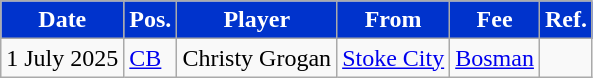<table class="wikitable plainrowheaders sortable">
<tr>
<th style="background:#0033CC;color:#FFFFFF;">Date</th>
<th style="background:#0033CC;color:#FFFFFF;">Pos.</th>
<th style="background:#0033CC;color:#FFFFFF;">Player</th>
<th style="background:#0033CC;color:#FFFFFF;">From</th>
<th style="background:#0033CC;color:#FFFFFF;">Fee</th>
<th style="background:#0033CC;color:#FFFFFF;">Ref.</th>
</tr>
<tr>
<td>1 July 2025</td>
<td><a href='#'>CB</a></td>
<td> Christy Grogan</td>
<td> <a href='#'>Stoke City</a></td>
<td><a href='#'>Bosman</a></td>
<td></td>
</tr>
</table>
